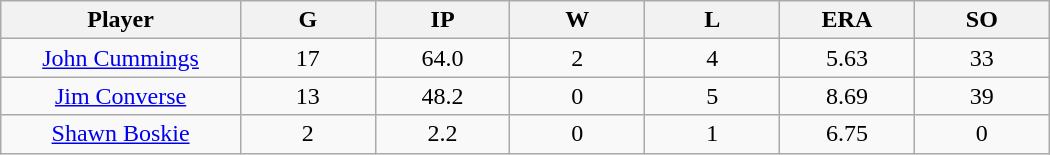<table class="wikitable sortable">
<tr>
<th bgcolor="#DDDDFF" width="16%">Player</th>
<th bgcolor="#DDDDFF" width="9%">G</th>
<th bgcolor="#DDDDFF" width="9%">IP</th>
<th bgcolor="#DDDDFF" width="9%">W</th>
<th bgcolor="#DDDDFF" width="9%">L</th>
<th bgcolor="#DDDDFF" width="9%">ERA</th>
<th bgcolor="#DDDDFF" width="9%">SO</th>
</tr>
<tr align=center>
<td><a href='#'>John Cummings</a></td>
<td>17</td>
<td>64.0</td>
<td>2</td>
<td>4</td>
<td>5.63</td>
<td>33</td>
</tr>
<tr align=center>
<td><a href='#'>Jim Converse</a></td>
<td>13</td>
<td>48.2</td>
<td>0</td>
<td>5</td>
<td>8.69</td>
<td>39</td>
</tr>
<tr align=center>
<td><a href='#'>Shawn Boskie</a></td>
<td>2</td>
<td>2.2</td>
<td>0</td>
<td>1</td>
<td>6.75</td>
<td>0</td>
</tr>
</table>
